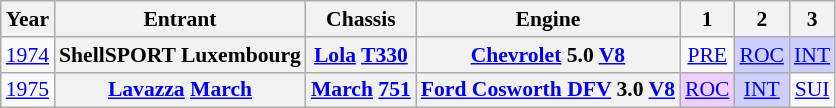<table class="wikitable" style="text-align:center; font-size:90%">
<tr>
<th>Year</th>
<th>Entrant</th>
<th>Chassis</th>
<th>Engine</th>
<th>1</th>
<th>2</th>
<th>3</th>
</tr>
<tr>
<td><a href='#'>1974</a></td>
<th>ShellSPORT Luxembourg</th>
<th><a href='#'>Lola</a> <a href='#'>T330</a></th>
<th><a href='#'>Chevrolet</a> 5.0 <a href='#'>V8</a></th>
<td><a href='#'>PRE</a></td>
<td style="background:#CFCFFF;"><a href='#'>ROC</a><br></td>
<td style="background:#CFCFFF;"><a href='#'>INT</a><br></td>
</tr>
<tr>
<td><a href='#'>1975</a></td>
<th><a href='#'>Lavazza</a> <a href='#'>March</a></th>
<th><a href='#'>March</a> <a href='#'>751</a></th>
<th><a href='#'>Ford Cosworth DFV</a> 3.0 <a href='#'>V8</a></th>
<td style="background:#EFCFFF;"><a href='#'>ROC</a><br></td>
<td style="background:#CFCFFF;"><a href='#'>INT</a><br></td>
<td><a href='#'>SUI</a></td>
</tr>
</table>
